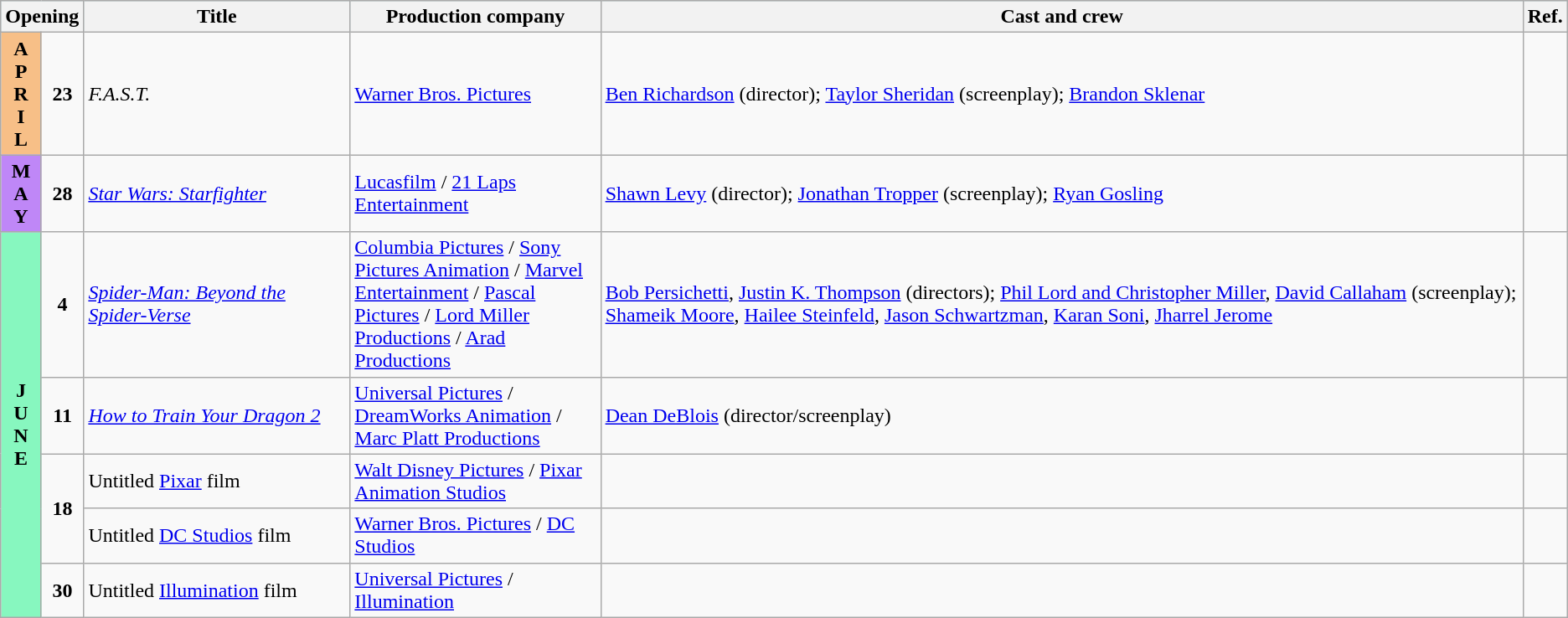<table class="wikitable sortable">
<tr style="background:#b0e0e6; text-align:center;">
<th colspan="2">Opening</th>
<th style="width:17%;">Title</th>
<th style="width:16%;">Production company</th>
<th>Cast and crew</th>
<th class="unsortable">Ref.</th>
</tr>
<tr>
<th rowspan="1" style="text-align:center; background:#f7bf87;">A<br>P<br>R<br>I<br>L</th>
<td rowspan="1" style="text-align:center;"><strong>23</strong></td>
<td><em>F.A.S.T.</em></td>
<td><a href='#'>Warner Bros. Pictures</a></td>
<td><a href='#'>Ben Richardson</a> (director); <a href='#'>Taylor Sheridan</a> (screenplay); <a href='#'>Brandon Sklenar</a></td>
<td style="text-align:center"></td>
</tr>
<tr>
<th rowspan="1" style="text-align:center; background:#bf87f7; text color:#000;">M<br>A<br>Y</th>
<td rowspan="1" style="text-align:center;"><strong>28</strong></td>
<td><em><a href='#'>Star Wars: Starfighter</a></em></td>
<td><a href='#'>Lucasfilm</a> / <a href='#'>21 Laps Entertainment</a></td>
<td><a href='#'>Shawn Levy</a> (director); <a href='#'>Jonathan Tropper</a> (screenplay); <a href='#'>Ryan Gosling</a></td>
<td style="text-align:center"></td>
</tr>
<tr>
<th rowspan="5" style="text-align:center; background:#87f7bf; textcolor:#000;">J<br>U<br>N<br>E</th>
<td rowspan="1" style="text-align:center;"><strong>4</strong></td>
<td><em><a href='#'>Spider-Man: Beyond the Spider-Verse</a></em></td>
<td><a href='#'>Columbia Pictures</a> / <a href='#'>Sony Pictures Animation</a> / <a href='#'>Marvel Entertainment</a> / <a href='#'>Pascal Pictures</a> / <a href='#'>Lord Miller Productions</a> / <a href='#'>Arad Productions</a></td>
<td><a href='#'>Bob Persichetti</a>, <a href='#'>Justin K. Thompson</a> (directors); <a href='#'>Phil Lord and Christopher Miller</a>, <a href='#'>David Callaham</a> (screenplay); <a href='#'>Shameik Moore</a>, <a href='#'>Hailee Steinfeld</a>, <a href='#'>Jason Schwartzman</a>, <a href='#'>Karan Soni</a>, <a href='#'>Jharrel Jerome</a></td>
<td style="text-align:center"></td>
</tr>
<tr>
<td rowspan="1" style="text-align:center;"><strong>11</strong></td>
<td><em><a href='#'>How to Train Your Dragon 2</a></em></td>
<td><a href='#'>Universal Pictures</a> / <a href='#'>DreamWorks Animation</a> / <a href='#'>Marc Platt Productions</a></td>
<td><a href='#'>Dean DeBlois</a> (director/screenplay)</td>
<td style="text-align:center"></td>
</tr>
<tr>
<td rowspan="2" style="text-align:center;"><strong>18</strong></td>
<td>Untitled <a href='#'>Pixar</a> film</td>
<td><a href='#'>Walt Disney Pictures</a> / <a href='#'>Pixar Animation Studios</a></td>
<td></td>
<td style="text-align:center"></td>
</tr>
<tr>
<td>Untitled <a href='#'>DC Studios</a> film</td>
<td><a href='#'>Warner Bros. Pictures</a> / <a href='#'>DC Studios</a></td>
<td></td>
<td style="text-align:center"></td>
</tr>
<tr>
<td rowspan="1" style="text-align:center;"><strong>30</strong></td>
<td>Untitled <a href='#'>Illumination</a> film</td>
<td><a href='#'>Universal Pictures</a> / <a href='#'>Illumination</a></td>
<td></td>
<td style="text-align:center"></td>
</tr>
</table>
